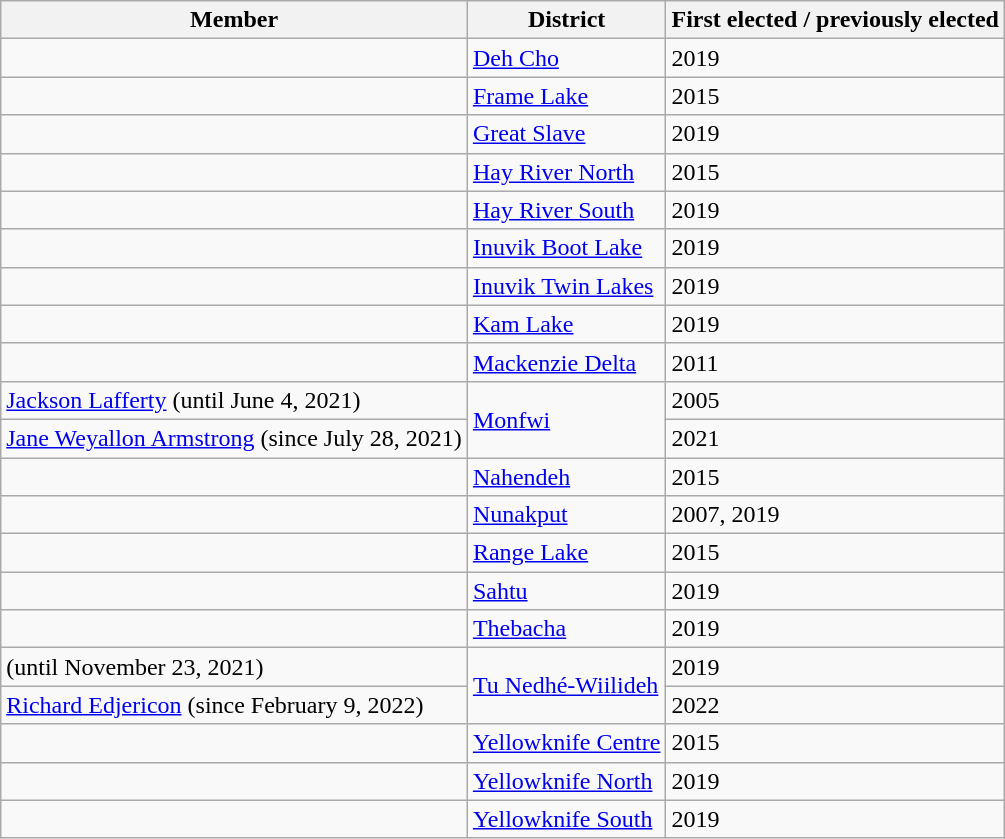<table class="wikitable sortable">
<tr>
<th>Member</th>
<th>District</th>
<th>First elected / previously elected</th>
</tr>
<tr>
<td></td>
<td><a href='#'>Deh Cho</a></td>
<td>2019</td>
</tr>
<tr>
<td></td>
<td><a href='#'>Frame Lake</a></td>
<td>2015</td>
</tr>
<tr>
<td></td>
<td><a href='#'>Great Slave</a></td>
<td>2019</td>
</tr>
<tr>
<td></td>
<td><a href='#'>Hay River North</a></td>
<td>2015</td>
</tr>
<tr>
<td></td>
<td><a href='#'>Hay River South</a></td>
<td>2019</td>
</tr>
<tr>
<td></td>
<td><a href='#'>Inuvik Boot Lake</a></td>
<td>2019</td>
</tr>
<tr>
<td></td>
<td><a href='#'>Inuvik Twin Lakes</a></td>
<td>2019</td>
</tr>
<tr>
<td></td>
<td><a href='#'>Kam Lake</a></td>
<td>2019</td>
</tr>
<tr>
<td></td>
<td><a href='#'>Mackenzie Delta</a></td>
<td>2011</td>
</tr>
<tr>
<td><a href='#'>Jackson Lafferty</a> (until June 4, 2021)</td>
<td rowspan="2"><a href='#'>Monfwi</a></td>
<td>2005</td>
</tr>
<tr>
<td><a href='#'>Jane Weyallon Armstrong</a> (since July 28, 2021)</td>
<td>2021</td>
</tr>
<tr>
<td></td>
<td><a href='#'>Nahendeh</a></td>
<td>2015</td>
</tr>
<tr>
<td></td>
<td><a href='#'>Nunakput</a></td>
<td>2007, 2019</td>
</tr>
<tr>
<td></td>
<td><a href='#'>Range Lake</a></td>
<td>2015</td>
</tr>
<tr>
<td></td>
<td><a href='#'>Sahtu</a></td>
<td>2019</td>
</tr>
<tr>
<td></td>
<td><a href='#'>Thebacha</a></td>
<td>2019</td>
</tr>
<tr>
<td> (until November 23, 2021)</td>
<td rowspan="2"><a href='#'>Tu Nedhé-Wiilideh</a></td>
<td>2019</td>
</tr>
<tr>
<td><a href='#'>Richard Edjericon</a> (since February 9, 2022)</td>
<td>2022</td>
</tr>
<tr>
<td></td>
<td><a href='#'>Yellowknife Centre</a></td>
<td>2015</td>
</tr>
<tr>
<td></td>
<td><a href='#'>Yellowknife North</a></td>
<td>2019</td>
</tr>
<tr>
<td></td>
<td><a href='#'>Yellowknife South</a></td>
<td>2019</td>
</tr>
</table>
